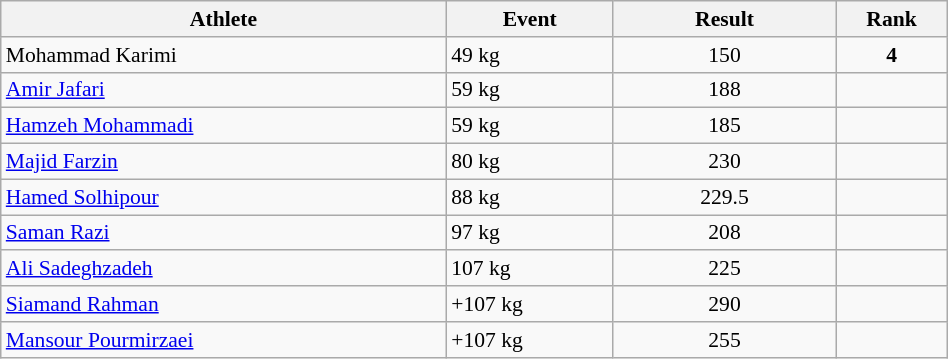<table class="wikitable" width="50%" style="text-align:center; font-size:90%">
<tr>
<th width="40%">Athlete</th>
<th width="15%">Event</th>
<th width="20%">Result</th>
<th width="10%">Rank</th>
</tr>
<tr>
<td align="left">Mohammad Karimi</td>
<td align="left">49 kg</td>
<td>150</td>
<td><strong>4</strong></td>
</tr>
<tr>
<td align="left"><a href='#'>Amir Jafari</a></td>
<td align="left">59 kg</td>
<td>188</td>
<td></td>
</tr>
<tr>
<td align="left"><a href='#'>Hamzeh Mohammadi</a></td>
<td align="left">59 kg</td>
<td>185</td>
<td></td>
</tr>
<tr>
<td align="left"><a href='#'>Majid Farzin</a></td>
<td align="left">80 kg</td>
<td>230</td>
<td></td>
</tr>
<tr>
<td align="left"><a href='#'>Hamed Solhipour</a></td>
<td align="left">88 kg</td>
<td>229.5</td>
<td></td>
</tr>
<tr>
<td align="left"><a href='#'>Saman Razi</a></td>
<td align="left">97 kg</td>
<td>208</td>
<td></td>
</tr>
<tr>
<td align="left"><a href='#'>Ali Sadeghzadeh</a></td>
<td align="left">107 kg</td>
<td>225</td>
<td></td>
</tr>
<tr>
<td align="left"><a href='#'>Siamand Rahman</a></td>
<td align="left">+107 kg</td>
<td>290</td>
<td></td>
</tr>
<tr>
<td align="left"><a href='#'>Mansour Pourmirzaei</a></td>
<td align="left">+107 kg</td>
<td>255</td>
<td></td>
</tr>
</table>
